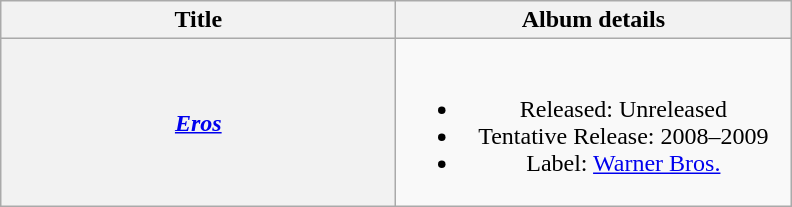<table class="wikitable plainrowheaders" style="text-align:center;">
<tr>
<th scope="col" style="width:16em;">Title</th>
<th scope="col" style="width:16em;">Album details</th>
</tr>
<tr>
<th scope="row"><em><a href='#'>Eros</a></em></th>
<td><br><ul><li>Released: Unreleased</li><li>Tentative Release: 2008–2009</li><li>Label: <a href='#'>Warner Bros.</a></li></ul></td>
</tr>
</table>
